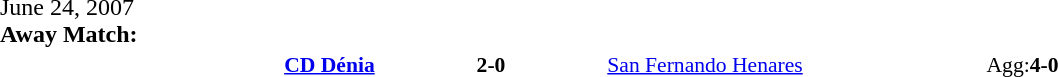<table width=100% cellspacing=1>
<tr>
<th width=20%></th>
<th width=12%></th>
<th width=20%></th>
<th></th>
</tr>
<tr>
<td>June 24, 2007<br><strong>Away Match:</strong></td>
</tr>
<tr style=font-size:90%>
<td align=right><strong><a href='#'>CD Dénia</a></strong></td>
<td align=center><strong>2-0</strong></td>
<td><a href='#'>San Fernando Henares</a></td>
<td>Agg:<strong>4-0</strong></td>
</tr>
</table>
